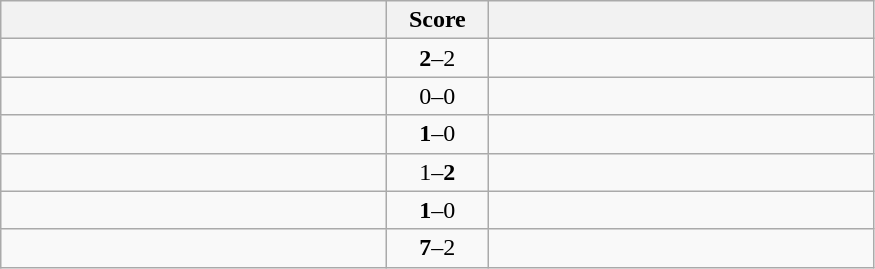<table class="wikitable" style="text-align: center;">
<tr>
<th width=250></th>
<th width=60>Score</th>
<th width=250></th>
</tr>
<tr>
<td align=left><strong></strong></td>
<td><strong>2</strong>–2</td>
<td align=left></td>
</tr>
<tr>
<td align=left></td>
<td>0–0</td>
<td align=left></td>
</tr>
<tr>
<td align=left><strong></strong></td>
<td><strong>1</strong>–0</td>
<td align=left></td>
</tr>
<tr>
<td align=left></td>
<td>1–<strong>2</strong></td>
<td align=left><strong></strong></td>
</tr>
<tr>
<td align=left><strong></strong></td>
<td><strong>1</strong>–0</td>
<td align=left></td>
</tr>
<tr>
<td align=left><strong></strong></td>
<td><strong>7</strong>–2</td>
<td align=left></td>
</tr>
</table>
